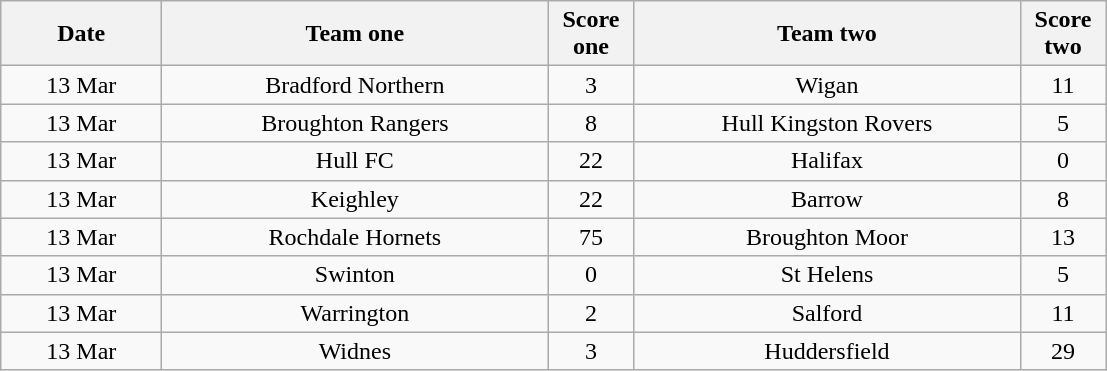<table class="wikitable" style="text-align: center">
<tr>
<th width=100>Date</th>
<th width=250>Team one</th>
<th width=50>Score one</th>
<th width=250>Team two</th>
<th width=50>Score two</th>
</tr>
<tr>
<td>13 Mar</td>
<td>Bradford Northern</td>
<td>3</td>
<td>Wigan</td>
<td>11</td>
</tr>
<tr>
<td>13 Mar</td>
<td>Broughton Rangers</td>
<td>8</td>
<td>Hull Kingston Rovers</td>
<td>5</td>
</tr>
<tr>
<td>13 Mar</td>
<td>Hull FC</td>
<td>22</td>
<td>Halifax</td>
<td>0</td>
</tr>
<tr>
<td>13 Mar</td>
<td>Keighley</td>
<td>22</td>
<td>Barrow</td>
<td>8</td>
</tr>
<tr>
<td>13 Mar</td>
<td>Rochdale Hornets</td>
<td>75</td>
<td>Broughton Moor</td>
<td>13</td>
</tr>
<tr>
<td>13 Mar</td>
<td>Swinton</td>
<td>0</td>
<td>St Helens</td>
<td>5</td>
</tr>
<tr>
<td>13 Mar</td>
<td>Warrington</td>
<td>2</td>
<td>Salford</td>
<td>11</td>
</tr>
<tr>
<td>13 Mar</td>
<td>Widnes</td>
<td>3</td>
<td>Huddersfield</td>
<td>29</td>
</tr>
</table>
